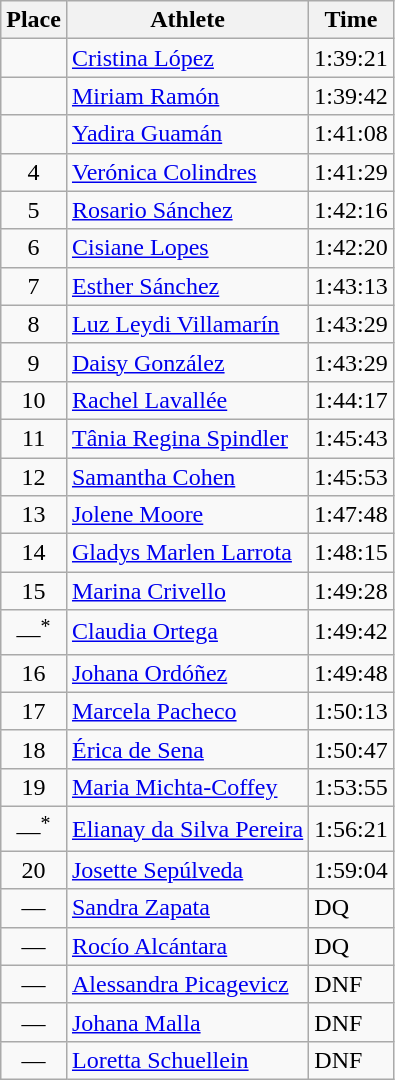<table class=wikitable>
<tr>
<th>Place</th>
<th>Athlete</th>
<th>Time</th>
</tr>
<tr>
<td align=center></td>
<td><a href='#'>Cristina López</a> </td>
<td>1:39:21</td>
</tr>
<tr>
<td align=center></td>
<td><a href='#'>Miriam Ramón</a> </td>
<td>1:39:42</td>
</tr>
<tr>
<td align=center></td>
<td><a href='#'>Yadira Guamán</a> </td>
<td>1:41:08</td>
</tr>
<tr>
<td align=center>4</td>
<td><a href='#'>Verónica Colindres</a> </td>
<td>1:41:29</td>
</tr>
<tr>
<td align=center>5</td>
<td><a href='#'>Rosario Sánchez</a> </td>
<td>1:42:16</td>
</tr>
<tr>
<td align=center>6</td>
<td><a href='#'>Cisiane Lopes</a> </td>
<td>1:42:20</td>
</tr>
<tr>
<td align=center>7</td>
<td><a href='#'>Esther Sánchez</a> </td>
<td>1:43:13</td>
</tr>
<tr>
<td align=center>8</td>
<td><a href='#'>Luz Leydi Villamarín</a> </td>
<td>1:43:29</td>
</tr>
<tr>
<td align=center>9</td>
<td><a href='#'>Daisy González</a> </td>
<td>1:43:29</td>
</tr>
<tr>
<td align=center>10</td>
<td><a href='#'>Rachel Lavallée</a> </td>
<td>1:44:17</td>
</tr>
<tr>
<td align=center>11</td>
<td><a href='#'>Tânia Regina Spindler</a> </td>
<td>1:45:43</td>
</tr>
<tr>
<td align=center>12</td>
<td><a href='#'>Samantha Cohen</a> </td>
<td>1:45:53</td>
</tr>
<tr>
<td align=center>13</td>
<td><a href='#'>Jolene Moore</a> </td>
<td>1:47:48</td>
</tr>
<tr>
<td align=center>14</td>
<td><a href='#'>Gladys Marlen Larrota</a> </td>
<td>1:48:15</td>
</tr>
<tr>
<td align=center>15</td>
<td><a href='#'>Marina Crivello</a> </td>
<td>1:49:28</td>
</tr>
<tr>
<td align=center>—<sup>*</sup></td>
<td><a href='#'>Claudia Ortega</a> </td>
<td>1:49:42</td>
</tr>
<tr>
<td align=center>16</td>
<td><a href='#'>Johana Ordóñez</a> </td>
<td>1:49:48</td>
</tr>
<tr>
<td align=center>17</td>
<td><a href='#'>Marcela Pacheco</a> </td>
<td>1:50:13</td>
</tr>
<tr>
<td align=center>18</td>
<td><a href='#'>Érica de Sena</a> </td>
<td>1:50:47</td>
</tr>
<tr>
<td align=center>19</td>
<td><a href='#'>Maria Michta-Coffey</a> </td>
<td>1:53:55</td>
</tr>
<tr>
<td align=center>—<sup>*</sup></td>
<td><a href='#'>Elianay da Silva Pereira</a> </td>
<td>1:56:21</td>
</tr>
<tr>
<td align=center>20</td>
<td><a href='#'>Josette Sepúlveda</a> </td>
<td>1:59:04</td>
</tr>
<tr>
<td align=center>—</td>
<td><a href='#'>Sandra Zapata</a> </td>
<td>DQ</td>
</tr>
<tr>
<td align=center>—</td>
<td><a href='#'>Rocío Alcántara</a> </td>
<td>DQ</td>
</tr>
<tr>
<td align=center>—</td>
<td><a href='#'>Alessandra Picagevicz</a> </td>
<td>DNF</td>
</tr>
<tr>
<td align=center>—</td>
<td><a href='#'>Johana Malla</a> </td>
<td>DNF</td>
</tr>
<tr>
<td align=center>—</td>
<td><a href='#'>Loretta Schuellein</a> </td>
<td>DNF</td>
</tr>
</table>
